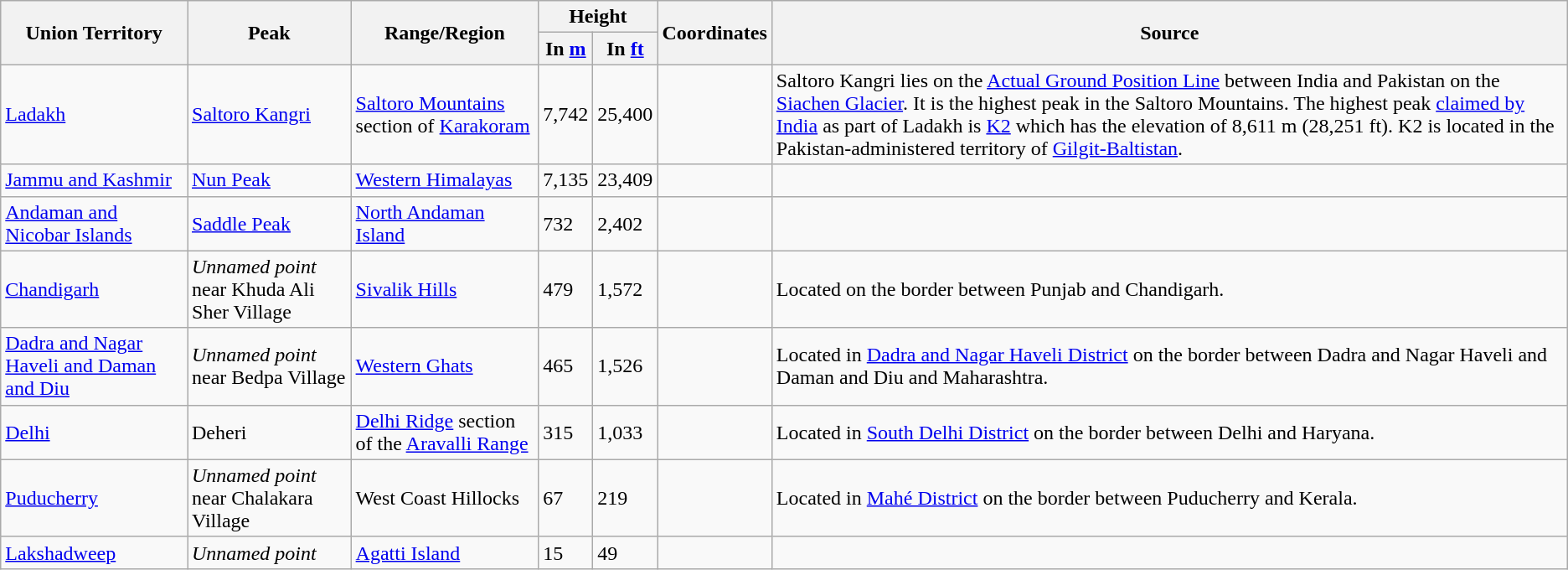<table class="wikitable sortable static-row-numbers static-row-header-text sort-under-center col4center col5center  hover-highlight" "style="font-size: 100%">
<tr>
<th rowspan="2">Union Territory</th>
<th rowspan="2">Peak</th>
<th rowspan="2">Range/Region</th>
<th colspan="2">Height</th>
<th rowspan="2">Coordinates</th>
<th rowspan="2">Source</th>
</tr>
<tr>
<th data-sort-type="numeric">In <a href='#'>m</a></th>
<th data-sort-type="numeric">In <a href='#'>ft</a></th>
</tr>
<tr>
<td><a href='#'>Ladakh</a></td>
<td><a href='#'>Saltoro Kangri</a></td>
<td><a href='#'>Saltoro Mountains</a> section of <a href='#'>Karakoram</a></td>
<td>7,742</td>
<td>25,400</td>
<td></td>
<td>Saltoro Kangri lies on the <a href='#'>Actual Ground Position Line</a> between India and Pakistan on the <a href='#'>Siachen Glacier</a>. It is the highest peak in the Saltoro Mountains. The highest peak <a href='#'>claimed by India</a> as part of Ladakh is <a href='#'>K2</a> which has the elevation of 8,611 m (28,251 ft). K2 is located in the Pakistan-administered territory of <a href='#'>Gilgit-Baltistan</a>.</td>
</tr>
<tr>
<td><a href='#'>Jammu and Kashmir</a></td>
<td><a href='#'>Nun Peak</a></td>
<td><a href='#'>Western Himalayas</a></td>
<td>7,135</td>
<td>23,409</td>
<td></td>
<td></td>
</tr>
<tr>
<td><a href='#'>Andaman and Nicobar Islands</a></td>
<td><a href='#'>Saddle Peak</a></td>
<td><a href='#'>North Andaman Island</a></td>
<td>732</td>
<td>2,402</td>
<td></td>
<td></td>
</tr>
<tr>
<td><a href='#'>Chandigarh</a></td>
<td><em>Unnamed point</em> near Khuda Ali Sher Village</td>
<td><a href='#'>Sivalik Hills</a></td>
<td>479</td>
<td>1,572</td>
<td></td>
<td>Located on the border between Punjab and Chandigarh.</td>
</tr>
<tr>
<td><a href='#'>Dadra and Nagar Haveli and Daman and Diu</a></td>
<td><em>Unnamed point</em> near Bedpa Village</td>
<td><a href='#'>Western Ghats</a></td>
<td>465</td>
<td>1,526</td>
<td></td>
<td>Located in <a href='#'>Dadra and Nagar Haveli District</a> on the border between Dadra and Nagar Haveli and Daman and Diu and Maharashtra.</td>
</tr>
<tr>
<td><a href='#'>Delhi</a></td>
<td>Deheri</td>
<td><a href='#'>Delhi Ridge</a> section of the <a href='#'>Aravalli Range</a></td>
<td>315</td>
<td>1,033</td>
<td></td>
<td>Located in <a href='#'>South Delhi District</a> on the border between Delhi and Haryana.</td>
</tr>
<tr>
<td><a href='#'>Puducherry</a></td>
<td><em>Unnamed point</em> near Chalakara Village</td>
<td>West Coast Hillocks</td>
<td>67</td>
<td>219</td>
<td></td>
<td>Located in <a href='#'>Mahé District</a> on the border between Puducherry and Kerala.</td>
</tr>
<tr>
<td><a href='#'>Lakshadweep</a></td>
<td><em>Unnamed point</em></td>
<td><a href='#'>Agatti Island</a></td>
<td>15</td>
<td>49</td>
<td></td>
<td></td>
</tr>
</table>
